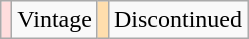<table class="wikitable">
<tr>
<td style="background-color:#FFDDDD"></td>
<td><abbr>Vintage</abbr></td>
<td style="background-color:#FFDEAD"></td>
<td>Discontinued</td>
</tr>
</table>
